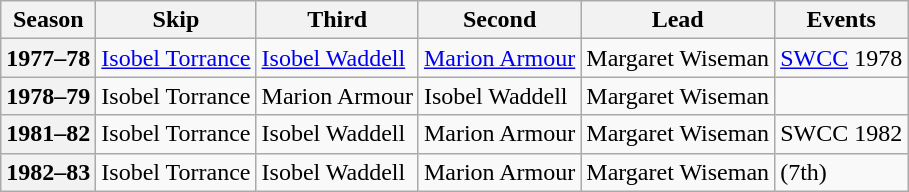<table class="wikitable">
<tr>
<th scope="col">Season</th>
<th scope="col">Skip</th>
<th scope="col">Third</th>
<th scope="col">Second</th>
<th scope="col">Lead</th>
<th scope="col">Events</th>
</tr>
<tr>
<th scope="row">1977–78</th>
<td><a href='#'>Isobel Torrance</a></td>
<td><a href='#'>Isobel Waddell</a></td>
<td><a href='#'>Marion Armour</a></td>
<td>Margaret Wiseman</td>
<td><a href='#'>SWCC</a> 1978 </td>
</tr>
<tr>
<th scope="row">1978–79</th>
<td>Isobel Torrance</td>
<td>Marion Armour</td>
<td>Isobel Waddell</td>
<td>Margaret Wiseman</td>
<td> </td>
</tr>
<tr>
<th scope="row">1981–82</th>
<td>Isobel Torrance</td>
<td>Isobel Waddell</td>
<td>Marion Armour</td>
<td>Margaret Wiseman</td>
<td>SWCC 1982 <br> </td>
</tr>
<tr>
<th scope="row">1982–83</th>
<td>Isobel Torrance</td>
<td>Isobel Waddell</td>
<td>Marion Armour</td>
<td>Margaret Wiseman</td>
<td> (7th)</td>
</tr>
</table>
